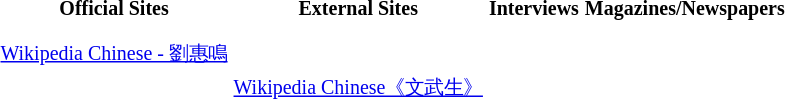<table class="sortable">
<tr>
<th><small>Official Sites</small></th>
<th><small>External Sites</small></th>
<th><small>Interviews</small></th>
<th><small>Magazines/Newspapers</small></th>
</tr>
<tr>
<td><small></small></td>
<td><small> </small></td>
<td><small></small></td>
<td><small> </small></td>
</tr>
<tr>
<td><small> </small></td>
<td><small></small></td>
<td><small></small></td>
<td><small> </small></td>
</tr>
<tr>
<td><small><a href='#'>Wikipedia Chinese - 劉惠鳴</a> </small></td>
<td><small></small></td>
<td><small> </small></td>
<td><small>  </small></td>
</tr>
<tr>
<td><small></small></td>
<td><small> <a href='#'>Wikipedia Chinese《文武生》</a></small></td>
<td><small> </small></td>
<td><small>  </small></td>
</tr>
<tr>
<td></td>
<td></td>
<td></td>
<td><small>   </small></td>
</tr>
<tr>
<td></td>
<td></td>
<td></td>
<td><small> </small></td>
</tr>
<tr>
<td></td>
<td></td>
<td></td>
<td><small> </small></td>
</tr>
<tr>
<td></td>
<td></td>
<td></td>
<td><small> </small></td>
</tr>
</table>
